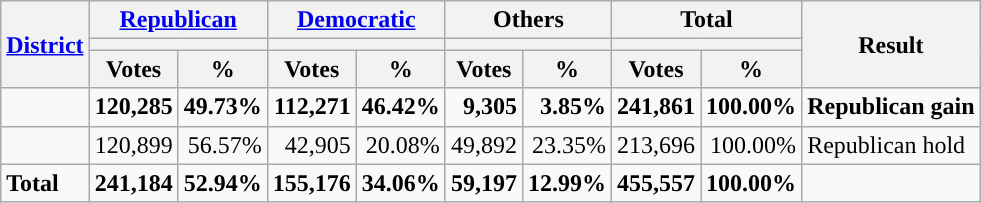<table class="wikitable plainrowheaders sortable" style="font-size:100%; text-align:right;">
<tr>
<th scope=col rowspan=3><a href='#'>District</a></th>
<th scope=col colspan=2><a href='#'>Republican</a></th>
<th scope=col colspan=2><a href='#'>Democratic</a></th>
<th scope=col colspan=2>Others</th>
<th scope=col colspan=2>Total</th>
<th scope=col rowspan=3>Result</th>
</tr>
<tr>
<th scope=col colspan=2 style="background:"></th>
<th scope=col colspan=2 style="background:"></th>
<th scope=col colspan=2></th>
<th scope=col colspan=2></th>
</tr>
<tr>
<th scope=col data-sort-type="number">Votes</th>
<th scope=col data-sort-type="number">%</th>
<th scope=col data-sort-type="number">Votes</th>
<th scope=col data-sort-type="number">%</th>
<th scope=col data-sort-type="number">Votes</th>
<th scope=col data-sort-type="number">%</th>
<th scope=col data-sort-type="number">Votes</th>
<th scope=col data-sort-type="number">%</th>
</tr>
<tr>
<td align=left><strong></strong></td>
<td><strong>120,285</strong></td>
<td><strong>49.73%</strong></td>
<td><strong>112,271</strong></td>
<td><strong>46.42%</strong></td>
<td><strong>9,305</strong></td>
<td><strong>3.85%</strong></td>
<td><strong>241,861</strong></td>
<td><strong>100.00%</strong></td>
<td align=left><strong>Republican gain</strong></td>
</tr>
<tr>
<td align=left></td>
<td>120,899</td>
<td>56.57%</td>
<td>42,905</td>
<td>20.08%</td>
<td>49,892</td>
<td>23.35%</td>
<td>213,696</td>
<td>100.00%</td>
<td align=left>Republican hold</td>
</tr>
<tr class="sortbottom" style="font-weight:bold">
<td align=left>Total</td>
<td>241,184</td>
<td>52.94%</td>
<td>155,176</td>
<td>34.06%</td>
<td>59,197</td>
<td>12.99%</td>
<td>455,557</td>
<td>100.00%</td>
<td></td>
</tr>
</table>
